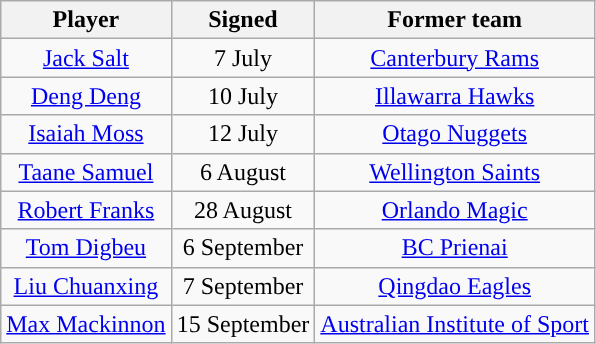<table class="wikitable sortable sortable" style="text-align: center">
<tr>
<th>Player</th>
<th>Signed</th>
<th>Former team</th>
</tr>
<tr>
<td><a href='#'>Jack Salt</a></td>
<td>7 July</td>
<td><a href='#'>Canterbury Rams</a></td>
</tr>
<tr>
<td><a href='#'>Deng Deng</a></td>
<td>10 July</td>
<td><a href='#'>Illawarra Hawks</a></td>
</tr>
<tr>
<td><a href='#'>Isaiah Moss</a></td>
<td>12 July</td>
<td><a href='#'>Otago Nuggets</a></td>
</tr>
<tr>
<td><a href='#'>Taane Samuel</a></td>
<td>6 August</td>
<td><a href='#'>Wellington Saints</a></td>
</tr>
<tr>
<td><a href='#'>Robert Franks</a></td>
<td>28 August</td>
<td><a href='#'>Orlando Magic</a></td>
</tr>
<tr>
<td><a href='#'>Tom Digbeu</a></td>
<td>6 September</td>
<td><a href='#'>BC Prienai</a></td>
</tr>
<tr>
<td><a href='#'>Liu Chuanxing</a></td>
<td>7 September</td>
<td><a href='#'>Qingdao Eagles</a></td>
</tr>
<tr>
<td><a href='#'>Max Mackinnon</a></td>
<td>15 September</td>
<td><a href='#'>Australian Institute of Sport</a></td>
</tr>
</table>
